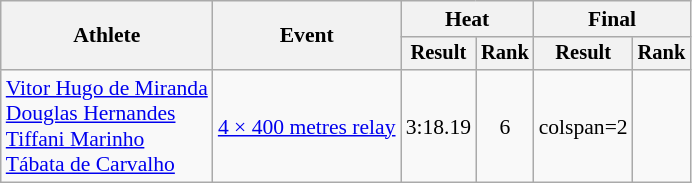<table class="wikitable" style="font-size:90%">
<tr>
<th rowspan="2">Athlete</th>
<th rowspan="2">Event</th>
<th colspan="2">Heat</th>
<th colspan="2">Final</th>
</tr>
<tr style="font-size:95%">
<th>Result</th>
<th>Rank</th>
<th>Result</th>
<th>Rank</th>
</tr>
<tr align=center>
<td align=left><a href='#'>Vitor Hugo de Miranda</a><br><a href='#'>Douglas Hernandes</a><br><a href='#'>Tiffani Marinho</a><br><a href='#'>Tábata de Carvalho</a></td>
<td align=left><a href='#'>4 × 400 metres relay</a></td>
<td>3:18.19 </td>
<td>6</td>
<td>colspan=2 </td>
</tr>
</table>
